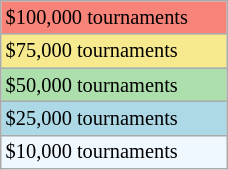<table class="wikitable" style="font-size:85%;" width=12%>
<tr style="background:#f88379;">
<td>$100,000 tournaments</td>
</tr>
<tr style="background:#f7e98e;">
<td>$75,000 tournaments</td>
</tr>
<tr style="background:#addfad;">
<td>$50,000 tournaments</td>
</tr>
<tr style="background:lightblue;">
<td>$25,000 tournaments</td>
</tr>
<tr style="background:#f0f8ff;">
<td>$10,000 tournaments</td>
</tr>
</table>
